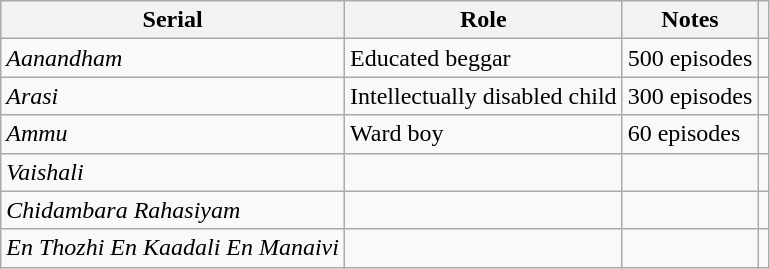<table class="wikitable">
<tr>
<th>Serial</th>
<th>Role</th>
<th>Notes</th>
<th scope="col" class="unsortable"></th>
</tr>
<tr>
<td><em>Aanandham</em></td>
<td>Educated beggar</td>
<td>500 episodes</td>
<td></td>
</tr>
<tr>
<td><em>Arasi</em></td>
<td>Intellectually disabled child</td>
<td>300 episodes</td>
<td></td>
</tr>
<tr>
<td><em>Ammu</em></td>
<td>Ward boy</td>
<td>60 episodes</td>
<td></td>
</tr>
<tr>
<td><em>Vaishali</em></td>
<td></td>
<td></td>
<td></td>
</tr>
<tr>
<td><em>Chidambara Rahasiyam</em></td>
<td></td>
<td></td>
<td></td>
</tr>
<tr>
<td><em>En Thozhi En Kaadali En Manaivi</em></td>
<td></td>
<td></td>
<td></td>
</tr>
</table>
